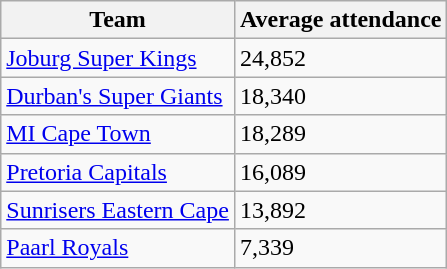<table class="wikitable">
<tr>
<th>Team</th>
<th>Average attendance</th>
</tr>
<tr>
<td><a href='#'>Joburg Super Kings</a></td>
<td>24,852</td>
</tr>
<tr>
<td><a href='#'>Durban's Super Giants</a></td>
<td>18,340</td>
</tr>
<tr>
<td><a href='#'>MI Cape Town</a></td>
<td>18,289</td>
</tr>
<tr>
<td><a href='#'>Pretoria Capitals</a></td>
<td>16,089</td>
</tr>
<tr>
<td><a href='#'>Sunrisers Eastern Cape</a></td>
<td>13,892</td>
</tr>
<tr>
<td><a href='#'>Paarl Royals</a></td>
<td>7,339</td>
</tr>
</table>
